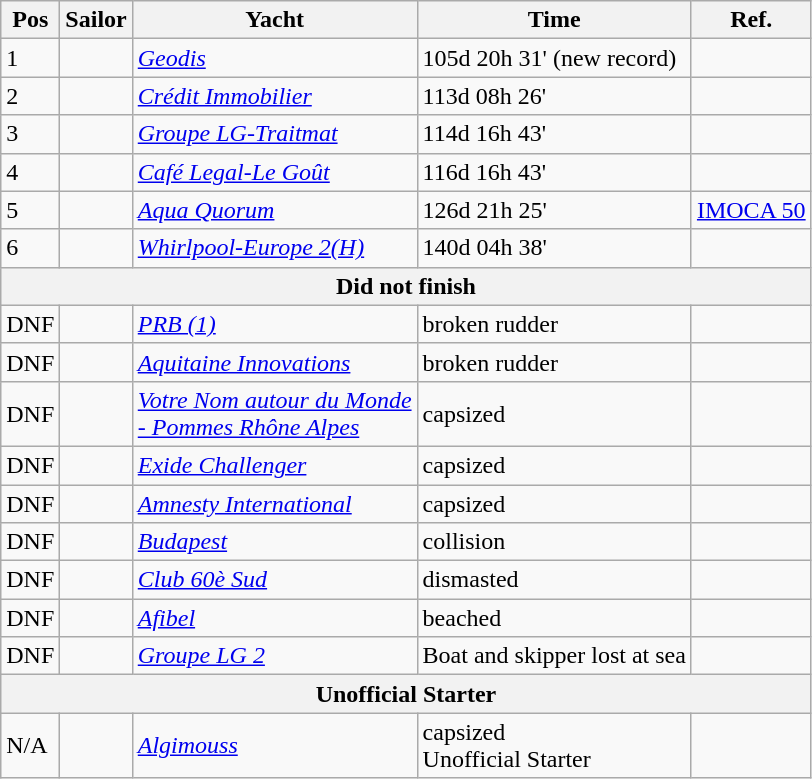<table class="wikitable">
<tr>
<th>Pos</th>
<th>Sailor</th>
<th>Yacht</th>
<th>Time</th>
<th>Ref.</th>
</tr>
<tr>
<td>1</td>
<td></td>
<td><em><a href='#'>Geodis</a></em></td>
<td>105d 20h 31' (new record)</td>
<td></td>
</tr>
<tr>
<td>2</td>
<td></td>
<td><em><a href='#'>Crédit Immobilier</a></em></td>
<td>113d 08h 26'</td>
<td></td>
</tr>
<tr>
<td>3</td>
<td></td>
<td><em><a href='#'>Groupe LG-Traitmat</a></em></td>
<td>114d 16h 43'</td>
<td></td>
</tr>
<tr>
<td>4</td>
<td></td>
<td><em><a href='#'>Café Legal-Le Goût</a></em></td>
<td>116d 16h 43'</td>
<td></td>
</tr>
<tr>
<td>5</td>
<td></td>
<td><em><a href='#'>Aqua Quorum</a></em></td>
<td>126d 21h 25'</td>
<td><a href='#'>IMOCA 50</a></td>
</tr>
<tr>
<td>6</td>
<td></td>
<td><em><a href='#'>Whirlpool-Europe 2(H)</a></em></td>
<td>140d 04h 38'</td>
<td></td>
</tr>
<tr>
<th colspan="5">Did not finish</th>
</tr>
<tr>
<td>DNF</td>
<td></td>
<td><em><a href='#'>PRB (1)</a></em></td>
<td>broken rudder</td>
<td></td>
</tr>
<tr>
<td>DNF</td>
<td></td>
<td><em><a href='#'>Aquitaine Innovations</a></em></td>
<td>broken rudder</td>
<td></td>
</tr>
<tr>
<td>DNF</td>
<td></td>
<td><em><a href='#'>Votre Nom autour du Monde<br>- Pommes Rhône Alpes</a></em></td>
<td>capsized</td>
<td></td>
</tr>
<tr>
<td>DNF</td>
<td></td>
<td><em><a href='#'>Exide Challenger</a></em></td>
<td>capsized</td>
<td></td>
</tr>
<tr>
<td>DNF</td>
<td></td>
<td><em><a href='#'>Amnesty International</a></em></td>
<td>capsized</td>
<td></td>
</tr>
<tr>
<td>DNF</td>
<td></td>
<td><em><a href='#'>Budapest</a></em></td>
<td>collision</td>
<td></td>
</tr>
<tr>
<td>DNF</td>
<td></td>
<td><em><a href='#'>Club 60è Sud</a></em></td>
<td>dismasted</td>
<td></td>
</tr>
<tr>
<td>DNF</td>
<td></td>
<td><em><a href='#'>Afibel</a></em></td>
<td>beached</td>
<td></td>
</tr>
<tr>
<td>DNF</td>
<td></td>
<td><em><a href='#'>Groupe LG 2</a></em></td>
<td>Boat and skipper lost at sea</td>
<td></td>
</tr>
<tr>
<th colspan="5">Unofficial Starter</th>
</tr>
<tr>
<td>N/A</td>
<td></td>
<td><em><a href='#'>Algimouss</a></em></td>
<td>capsized<br>Unofficial Starter</td>
<td></td>
</tr>
</table>
